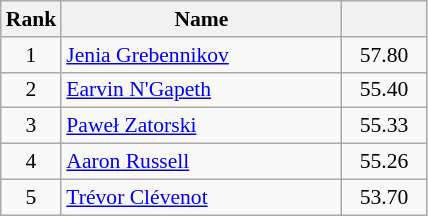<table class="wikitable" style="text-align:center; font-size:90%">
<tr>
<th width=30>Rank</th>
<th width=180>Name</th>
<th width=50></th>
</tr>
<tr>
<td>1</td>
<td style="text-align:left"> <a href='#'>Jenia Grebennikov</a></td>
<td>57.80</td>
</tr>
<tr>
<td>2</td>
<td style="text-align:left"> <a href='#'>Earvin N'Gapeth</a></td>
<td>55.40</td>
</tr>
<tr>
<td>3</td>
<td style="text-align:left"> <a href='#'>Paweł Zatorski</a></td>
<td>55.33</td>
</tr>
<tr>
<td>4</td>
<td style="text-align:left"> <a href='#'>Aaron Russell</a></td>
<td>55.26</td>
</tr>
<tr>
<td>5</td>
<td style="text-align:left"> <a href='#'>Trévor Clévenot</a></td>
<td>53.70</td>
</tr>
</table>
